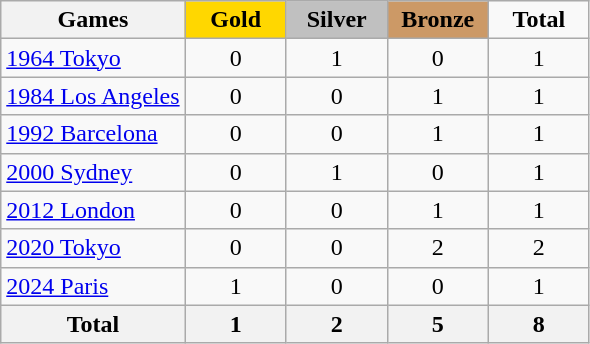<table class="wikitable">
<tr align=center>
<th>Games</th>
<td width=60 bgcolor=gold><strong>Gold</strong></td>
<td width=60 bgcolor=silver><strong>Silver</strong></td>
<td width=60 bgcolor=cc9966><strong>Bronze</strong></td>
<td width=60><strong>Total</strong></td>
</tr>
<tr align=center>
<td align=left><a href='#'>1964 Tokyo</a></td>
<td>0</td>
<td>1</td>
<td>0</td>
<td>1</td>
</tr>
<tr align=center>
<td align=left><a href='#'>1984 Los Angeles</a></td>
<td>0</td>
<td>0</td>
<td>1</td>
<td>1</td>
</tr>
<tr align=center>
<td align=left><a href='#'>1992 Barcelona</a></td>
<td>0</td>
<td>0</td>
<td>1</td>
<td>1</td>
</tr>
<tr align=center>
<td align=left><a href='#'>2000 Sydney</a></td>
<td>0</td>
<td>1</td>
<td>0</td>
<td>1</td>
</tr>
<tr align=center>
<td align=left><a href='#'>2012 London</a></td>
<td>0</td>
<td>0</td>
<td>1</td>
<td>1</td>
</tr>
<tr align=center>
<td align=left><a href='#'>2020 Tokyo</a></td>
<td>0</td>
<td>0</td>
<td>2</td>
<td>2</td>
</tr>
<tr align=center>
<td align=left><a href='#'>2024 Paris</a></td>
<td>1</td>
<td>0</td>
<td>0</td>
<td>1</td>
</tr>
<tr align=center>
<th>Total</th>
<th>1</th>
<th>2</th>
<th>5</th>
<th>8</th>
</tr>
</table>
